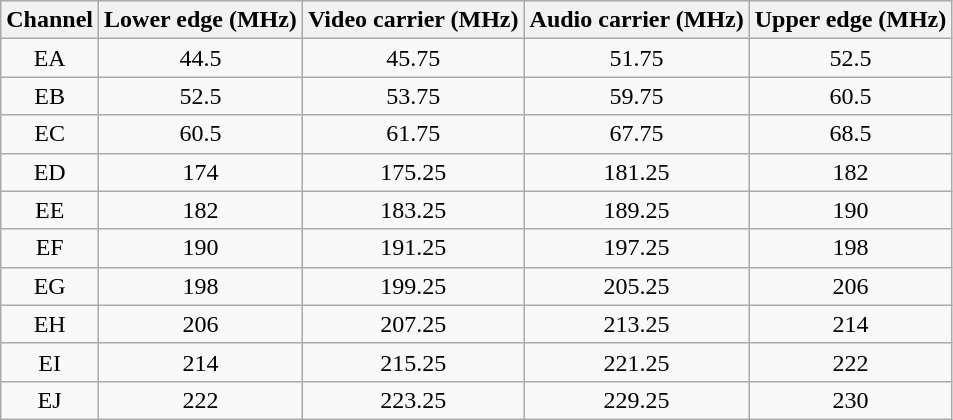<table class="wikitable" style="text-align: center; border-collapse:collapse">
<tr>
<th>Channel</th>
<th>Lower edge (MHz)</th>
<th>Video carrier (MHz)</th>
<th>Audio carrier (MHz)</th>
<th>Upper edge (MHz)</th>
</tr>
<tr>
<td>EA</td>
<td>44.5</td>
<td>45.75</td>
<td>51.75</td>
<td>52.5</td>
</tr>
<tr>
<td>EB</td>
<td>52.5</td>
<td>53.75</td>
<td>59.75</td>
<td>60.5</td>
</tr>
<tr>
<td>EC</td>
<td>60.5</td>
<td>61.75</td>
<td>67.75</td>
<td>68.5</td>
</tr>
<tr>
<td>ED</td>
<td>174</td>
<td>175.25</td>
<td>181.25</td>
<td>182</td>
</tr>
<tr>
<td>EE</td>
<td>182</td>
<td>183.25</td>
<td>189.25</td>
<td>190</td>
</tr>
<tr>
<td>EF</td>
<td>190</td>
<td>191.25</td>
<td>197.25</td>
<td>198</td>
</tr>
<tr>
<td>EG</td>
<td>198</td>
<td>199.25</td>
<td>205.25</td>
<td>206</td>
</tr>
<tr>
<td>EH</td>
<td>206</td>
<td>207.25</td>
<td>213.25</td>
<td>214</td>
</tr>
<tr>
<td>EI</td>
<td>214</td>
<td>215.25</td>
<td>221.25</td>
<td>222</td>
</tr>
<tr>
<td>EJ</td>
<td>222</td>
<td>223.25</td>
<td>229.25</td>
<td>230</td>
</tr>
</table>
